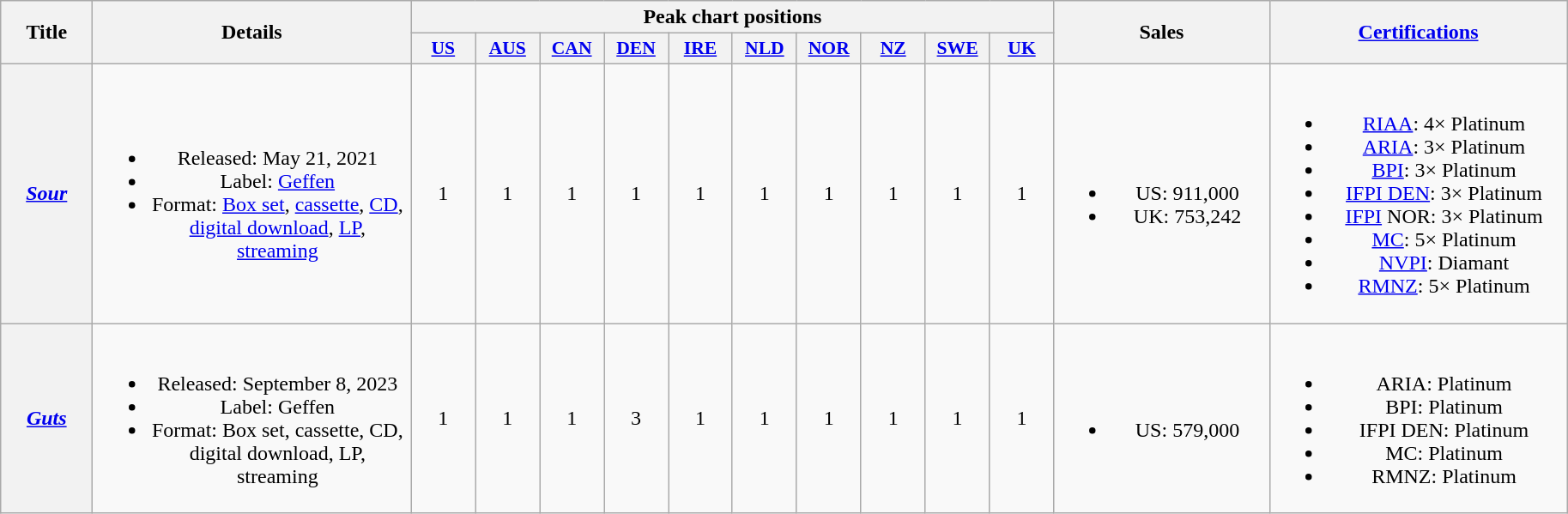<table class="wikitable plainrowheaders" style="text-align:center;">
<tr>
<th scope="col" rowspan="2" style="width:4em;">Title</th>
<th scope="col" rowspan="2" style="width:15em;">Details</th>
<th scope="col" colspan="10">Peak chart positions</th>
<th rowspan="2" style="width:10em;">Sales</th>
<th scope="col" rowspan="2" style="width:14em;"><a href='#'>Certifications</a></th>
</tr>
<tr>
<th scope="col" style="width:3em;font-size:90%;"><a href='#'>US</a><br></th>
<th scope="col" style="width:3em;font-size:90%;"><a href='#'>AUS</a><br></th>
<th scope="col" style="width:3em;font-size:90%;"><a href='#'>CAN</a><br></th>
<th scope="col" style="width:3em;font-size:90%;"><a href='#'>DEN</a><br></th>
<th scope="col" style="width:3em;font-size:90%;"><a href='#'>IRE</a><br></th>
<th scope="col" style="width:3em;font-size:90%;"><a href='#'>NLD</a><br></th>
<th scope="col" style="width:3em;font-size:90%;"><a href='#'>NOR</a><br></th>
<th scope="col" style="width:3em;font-size:90%;"><a href='#'>NZ</a><br></th>
<th scope="col" style="width:3em;font-size:90%;"><a href='#'>SWE</a><br></th>
<th scope="col" style="width:3em;font-size:90%;"><a href='#'>UK</a><br></th>
</tr>
<tr>
<th scope="row"><em><a href='#'>Sour</a></em></th>
<td><br><ul><li>Released: May 21, 2021</li><li>Label: <a href='#'>Geffen</a></li><li>Format: <a href='#'>Box set</a>, <a href='#'>cassette</a>, <a href='#'>CD</a>, <a href='#'>digital download</a>, <a href='#'>LP</a>, <a href='#'>streaming</a></li></ul></td>
<td>1</td>
<td>1</td>
<td>1</td>
<td>1</td>
<td>1</td>
<td>1</td>
<td>1</td>
<td>1</td>
<td>1</td>
<td>1</td>
<td><br><ul><li>US: 911,000</li><li>UK: 753,242</li></ul></td>
<td><br><ul><li><a href='#'>RIAA</a>: 4× Platinum</li><li><a href='#'>ARIA</a>: 3× Platinum</li><li><a href='#'>BPI</a>: 3× Platinum</li><li><a href='#'>IFPI DEN</a>: 3× Platinum</li><li><a href='#'>IFPI</a> NOR: 3× Platinum</li><li><a href='#'>MC</a>: 5× Platinum</li><li><a href='#'>NVPI</a>: Diamant</li><li><a href='#'>RMNZ</a>: 5× Platinum</li></ul></td>
</tr>
<tr>
<th scope="row"><em><a href='#'>Guts</a></em></th>
<td><br><ul><li>Released: September 8, 2023</li><li>Label: Geffen</li><li>Format: Box set, cassette, CD, digital download, LP, streaming</li></ul></td>
<td>1</td>
<td>1</td>
<td>1</td>
<td>3</td>
<td>1</td>
<td>1</td>
<td>1</td>
<td>1</td>
<td>1</td>
<td>1</td>
<td><br><ul><li>US: 579,000</li></ul></td>
<td><br><ul><li>ARIA: Platinum</li><li>BPI: Platinum</li><li>IFPI DEN: Platinum</li><li>MC: Platinum</li><li>RMNZ: Platinum</li></ul></td>
</tr>
</table>
